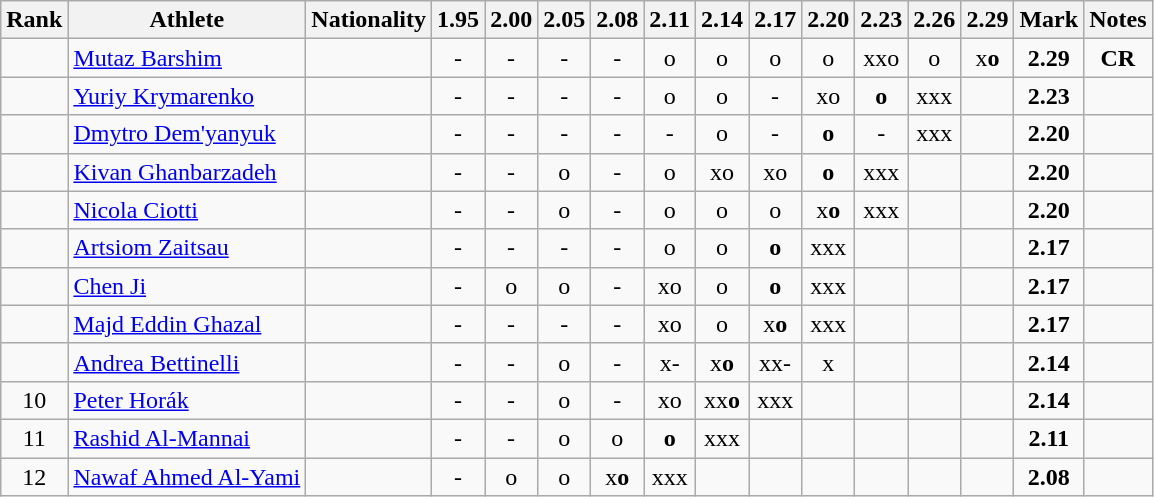<table class="wikitable sortable" style="text-align:center">
<tr>
<th>Rank</th>
<th>Athlete</th>
<th>Nationality</th>
<th>1.95</th>
<th>2.00</th>
<th>2.05</th>
<th>2.08</th>
<th>2.11</th>
<th>2.14</th>
<th>2.17</th>
<th>2.20</th>
<th>2.23</th>
<th>2.26</th>
<th>2.29</th>
<th>Mark</th>
<th>Notes</th>
</tr>
<tr>
<td></td>
<td align="left"><a href='#'>Mutaz Barshim</a></td>
<td align=left></td>
<td>-</td>
<td>-</td>
<td>-</td>
<td>-</td>
<td>o</td>
<td>o</td>
<td>o</td>
<td>o</td>
<td>xxo</td>
<td>o</td>
<td>x<strong>o</strong></td>
<td><strong>2.29</strong></td>
<td><strong>CR</strong></td>
</tr>
<tr>
<td></td>
<td align="left"><a href='#'>Yuriy Krymarenko</a></td>
<td align=left></td>
<td>-</td>
<td>-</td>
<td>-</td>
<td>-</td>
<td>o</td>
<td>o</td>
<td>-</td>
<td>xo</td>
<td><strong>o</strong></td>
<td>xxx</td>
<td></td>
<td><strong>2.23</strong></td>
<td></td>
</tr>
<tr>
<td></td>
<td align="left"><a href='#'>Dmytro Dem'yanyuk</a></td>
<td align=left></td>
<td>-</td>
<td>-</td>
<td>-</td>
<td>-</td>
<td>-</td>
<td>o</td>
<td>-</td>
<td><strong>o</strong></td>
<td>-</td>
<td>xxx</td>
<td></td>
<td><strong>2.20</strong></td>
<td></td>
</tr>
<tr>
<td></td>
<td align="left"><a href='#'>Kivan Ghanbarzadeh</a></td>
<td align=left></td>
<td>-</td>
<td>-</td>
<td>o</td>
<td>-</td>
<td>o</td>
<td>xo</td>
<td>xo</td>
<td><strong>o</strong></td>
<td>xxx</td>
<td></td>
<td></td>
<td><strong>2.20</strong></td>
<td></td>
</tr>
<tr>
<td></td>
<td align="left"><a href='#'>Nicola Ciotti</a></td>
<td align=left></td>
<td>-</td>
<td>-</td>
<td>o</td>
<td>-</td>
<td>o</td>
<td>o</td>
<td>o</td>
<td>x<strong>o</strong></td>
<td>xxx</td>
<td></td>
<td></td>
<td><strong>2.20</strong></td>
<td></td>
</tr>
<tr>
<td></td>
<td align="left"><a href='#'>Artsiom Zaitsau</a></td>
<td align=left></td>
<td>-</td>
<td>-</td>
<td>-</td>
<td>-</td>
<td>o</td>
<td>o</td>
<td><strong>o</strong></td>
<td>xxx</td>
<td></td>
<td></td>
<td></td>
<td><strong>2.17</strong></td>
<td></td>
</tr>
<tr>
<td></td>
<td align="left"><a href='#'>Chen Ji</a></td>
<td align=left></td>
<td>-</td>
<td>o</td>
<td>o</td>
<td>-</td>
<td>xo</td>
<td>o</td>
<td><strong>o</strong></td>
<td>xxx</td>
<td></td>
<td></td>
<td></td>
<td><strong>2.17</strong></td>
<td></td>
</tr>
<tr>
<td></td>
<td align="left"><a href='#'>Majd Eddin Ghazal</a></td>
<td align=left></td>
<td>-</td>
<td>-</td>
<td>-</td>
<td>-</td>
<td>xo</td>
<td>o</td>
<td>x<strong>o</strong></td>
<td>xxx</td>
<td></td>
<td></td>
<td></td>
<td><strong>2.17</strong></td>
<td></td>
</tr>
<tr>
<td></td>
<td align="left"><a href='#'>Andrea Bettinelli</a></td>
<td align=left></td>
<td>-</td>
<td>-</td>
<td>o</td>
<td>-</td>
<td>x-</td>
<td>x<strong>o</strong></td>
<td>xx-</td>
<td>x</td>
<td></td>
<td></td>
<td></td>
<td><strong>2.14</strong></td>
<td></td>
</tr>
<tr>
<td>10</td>
<td align="left"><a href='#'>Peter Horák</a></td>
<td align=left></td>
<td>-</td>
<td>-</td>
<td>o</td>
<td>-</td>
<td>xo</td>
<td>xx<strong>o</strong></td>
<td>xxx</td>
<td></td>
<td></td>
<td></td>
<td></td>
<td><strong>2.14</strong></td>
<td></td>
</tr>
<tr>
<td>11</td>
<td align="left"><a href='#'>Rashid Al-Mannai</a></td>
<td align=left></td>
<td>-</td>
<td>-</td>
<td>o</td>
<td>o</td>
<td><strong>o</strong></td>
<td>xxx</td>
<td></td>
<td></td>
<td></td>
<td></td>
<td></td>
<td><strong>2.11</strong></td>
<td></td>
</tr>
<tr>
<td>12</td>
<td align="left"><a href='#'>Nawaf Ahmed Al-Yami</a></td>
<td align=left></td>
<td>-</td>
<td>o</td>
<td>o</td>
<td>x<strong>o</strong></td>
<td>xxx</td>
<td></td>
<td></td>
<td></td>
<td></td>
<td></td>
<td></td>
<td><strong>2.08</strong></td>
<td></td>
</tr>
</table>
